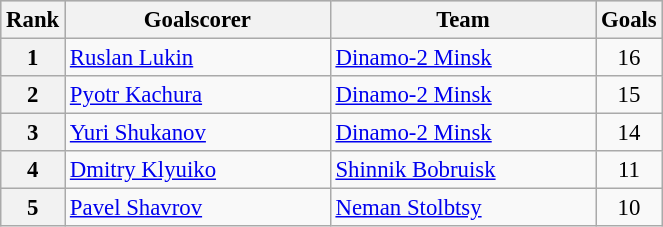<table class="wikitable" style="font-size: 95%;">
<tr bgcolor="#CCCCCC" align="center">
<th>Rank</th>
<th width=170>Goalscorer</th>
<th width=170>Team</th>
<th>Goals</th>
</tr>
<tr>
<th align="center">1</th>
<td> <a href='#'>Ruslan Lukin</a></td>
<td><a href='#'>Dinamo-2 Minsk</a></td>
<td align="center">16</td>
</tr>
<tr>
<th align="center">2</th>
<td> <a href='#'>Pyotr Kachura</a></td>
<td><a href='#'>Dinamo-2 Minsk</a></td>
<td align="center">15</td>
</tr>
<tr>
<th align="center">3</th>
<td> <a href='#'>Yuri Shukanov</a></td>
<td><a href='#'>Dinamo-2 Minsk</a></td>
<td align="center">14</td>
</tr>
<tr>
<th align="center">4</th>
<td> <a href='#'>Dmitry Klyuiko</a></td>
<td><a href='#'>Shinnik Bobruisk</a></td>
<td align="center">11</td>
</tr>
<tr>
<th align="center">5</th>
<td> <a href='#'>Pavel Shavrov</a></td>
<td><a href='#'>Neman Stolbtsy</a></td>
<td align="center">10</td>
</tr>
</table>
